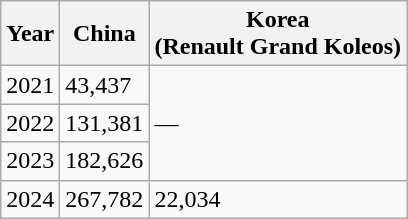<table class="wikitable">
<tr>
<th>Year</th>
<th>China</th>
<th>Korea<br>(Renault Grand Koleos)</th>
</tr>
<tr>
<td>2021</td>
<td>43,437</td>
<td rowspan="3">—</td>
</tr>
<tr>
<td>2022</td>
<td>131,381</td>
</tr>
<tr>
<td>2023</td>
<td>182,626</td>
</tr>
<tr>
<td>2024</td>
<td>267,782</td>
<td>22,034</td>
</tr>
</table>
